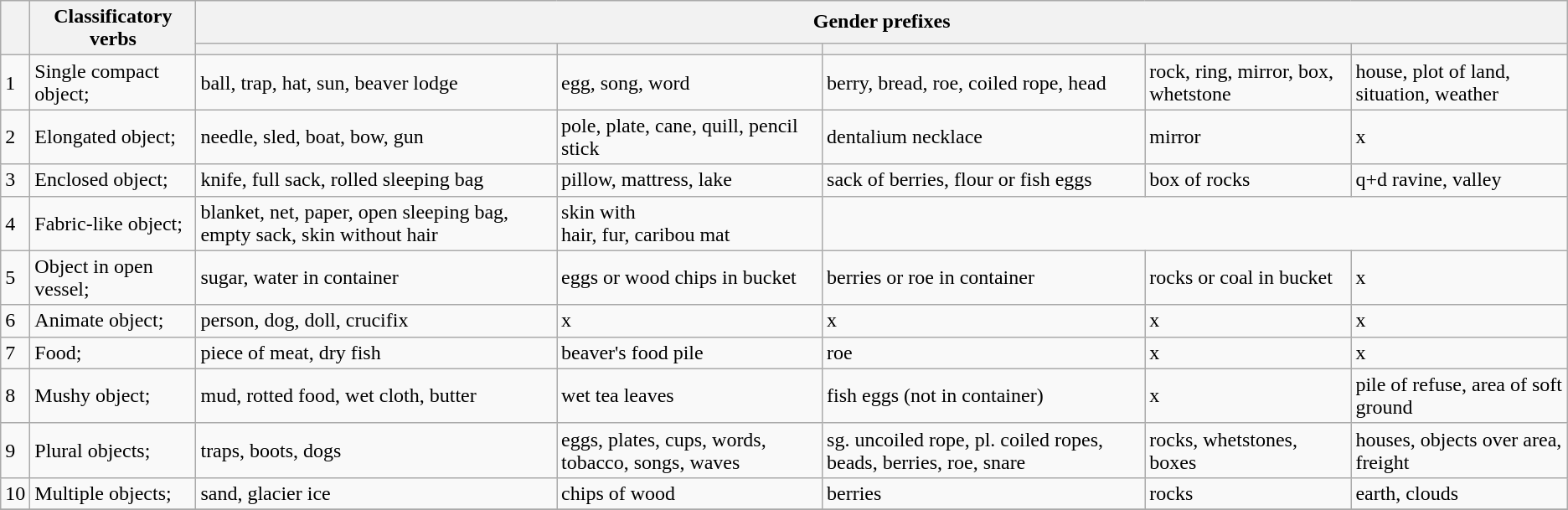<table class="wikitable">
<tr>
<th rowspan=2></th>
<th rowspan=2>Classificatory verbs</th>
<th colspan=5>Gender prefixes</th>
</tr>
<tr>
<th></th>
<th></th>
<th></th>
<th></th>
<th></th>
</tr>
<tr>
<td>1</td>
<td>Single compact object; </td>
<td>ball, trap, hat, sun, beaver lodge</td>
<td>egg, song, word</td>
<td>berry, bread, roe, coiled rope, head</td>
<td>rock, ring, mirror, box, whetstone</td>
<td>house, plot of land, situation, weather</td>
</tr>
<tr>
<td>2</td>
<td>Elongated object; </td>
<td>needle, sled, boat, bow, gun</td>
<td>pole, plate, cane, quill, pencil stick</td>
<td>dentalium necklace</td>
<td>mirror</td>
<td>x</td>
</tr>
<tr>
<td>3</td>
<td>Enclosed object; </td>
<td>knife, full sack, rolled sleeping bag</td>
<td>pillow, mattress, lake</td>
<td>sack of berries, flour or fish eggs</td>
<td>box of rocks</td>
<td>q+d ravine, valley</td>
</tr>
<tr>
<td>4</td>
<td>Fabric-like object; </td>
<td>blanket, net, paper, open sleeping bag, empty sack, skin without hair</td>
<td>skin with<br>hair, fur, caribou mat</td>
</tr>
<tr>
<td>5</td>
<td>Object in open vessel; </td>
<td>sugar, water in container</td>
<td>eggs or wood chips in bucket</td>
<td>berries or roe in container</td>
<td>rocks or coal in bucket</td>
<td>x</td>
</tr>
<tr>
<td>6</td>
<td>Animate object; </td>
<td>person, dog, doll, crucifix</td>
<td>x</td>
<td>x</td>
<td>x</td>
<td>x</td>
</tr>
<tr>
<td>7</td>
<td>Food; </td>
<td>piece of meat, dry fish</td>
<td>beaver's food pile</td>
<td>roe</td>
<td>x</td>
<td>x</td>
</tr>
<tr>
<td>8</td>
<td>Mushy object; </td>
<td>mud, rotted food, wet cloth, butter</td>
<td>wet tea leaves</td>
<td>fish eggs (not in container)</td>
<td>x</td>
<td>pile of refuse, area of soft ground</td>
</tr>
<tr>
<td>9</td>
<td>Plural objects; </td>
<td>traps, boots, dogs</td>
<td>eggs, plates, cups, words, tobacco, songs, waves</td>
<td>sg. uncoiled rope, pl. coiled ropes, beads, berries, roe, snare</td>
<td>rocks, whetstones, boxes</td>
<td>houses, objects over area, freight</td>
</tr>
<tr>
<td>10</td>
<td>Multiple objects; </td>
<td>sand, glacier ice</td>
<td>chips of wood</td>
<td>berries</td>
<td>rocks</td>
<td>earth, clouds</td>
</tr>
<tr>
</tr>
</table>
